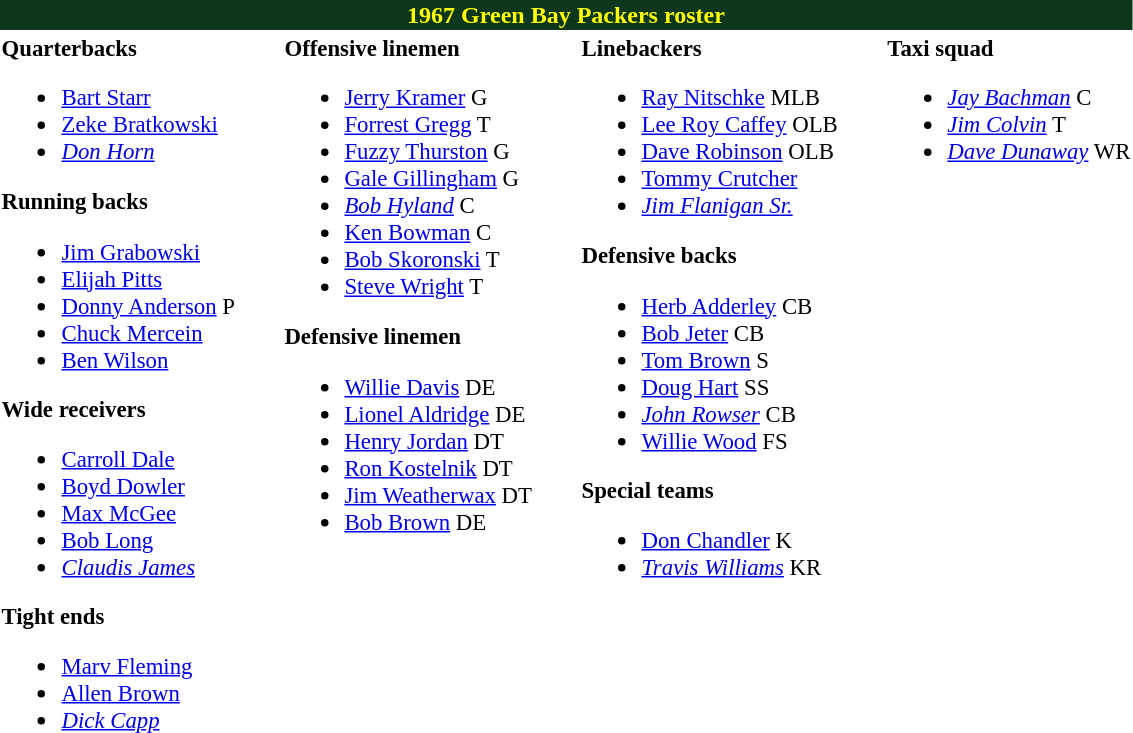<table class="toccolours" style="text-align: left;">
<tr>
<th colspan="9" style="background:#0c371d; color:yellow; text-align:center;">1967 Green Bay Packers roster</th>
</tr>
<tr>
<td style="font-size:95%; vertical-align:top;"><strong>Quarterbacks</strong><br><ul><li> <a href='#'>Bart Starr</a></li><li> <a href='#'>Zeke Bratkowski</a></li><li> <em><a href='#'>Don Horn</a></em></li></ul><strong>Running backs</strong><ul><li> <a href='#'>Jim Grabowski</a></li><li> <a href='#'>Elijah Pitts</a></li><li> <a href='#'>Donny Anderson</a> P</li><li> <a href='#'>Chuck Mercein</a></li><li> <a href='#'>Ben Wilson</a></li></ul><strong>Wide receivers</strong><ul><li> <a href='#'>Carroll Dale</a></li><li> <a href='#'>Boyd Dowler</a></li><li> <a href='#'>Max McGee</a></li><li> <a href='#'>Bob Long</a></li><li> <em><a href='#'>Claudis James</a></em></li></ul><strong>Tight ends</strong><ul><li> <a href='#'>Marv Fleming</a></li><li> <a href='#'>Allen Brown</a></li><li> <em><a href='#'>Dick Capp</a></em></li></ul></td>
<td style="width: 25px;"></td>
<td style="font-size:95%; vertical-align:top;"><strong>Offensive linemen</strong><br><ul><li> <a href='#'>Jerry Kramer</a> G</li><li> <a href='#'>Forrest Gregg</a> T</li><li> <a href='#'>Fuzzy Thurston</a> G</li><li> <a href='#'>Gale Gillingham</a> G</li><li> <em><a href='#'>Bob Hyland</a></em> C</li><li> <a href='#'>Ken Bowman</a> C</li><li> <a href='#'>Bob Skoronski</a> T</li><li> <a href='#'>Steve Wright</a> T</li></ul><strong>Defensive linemen</strong><ul><li> <a href='#'>Willie Davis</a> DE</li><li> <a href='#'>Lionel Aldridge</a> DE</li><li> <a href='#'>Henry Jordan</a> DT</li><li> <a href='#'>Ron Kostelnik</a> DT</li><li> <a href='#'>Jim Weatherwax</a> DT</li><li> <a href='#'>Bob Brown</a> DE</li></ul></td>
<td style="width: 25px;"></td>
<td style="font-size:95%; vertical-align:top;"><strong>Linebackers</strong><br><ul><li> <a href='#'>Ray Nitschke</a> MLB</li><li> <a href='#'>Lee Roy Caffey</a> OLB</li><li> <a href='#'>Dave Robinson</a> OLB</li><li> <a href='#'>Tommy Crutcher</a></li><li> <em><a href='#'>Jim Flanigan Sr.</a></em></li></ul><strong>Defensive backs</strong><ul><li> <a href='#'>Herb Adderley</a> CB</li><li> <a href='#'>Bob Jeter</a> CB</li><li> <a href='#'>Tom Brown</a> S</li><li> <a href='#'>Doug Hart</a> SS</li><li> <em><a href='#'>John Rowser</a></em> CB</li><li> <a href='#'>Willie Wood</a> FS</li></ul><strong>Special teams</strong><ul><li> <a href='#'>Don Chandler</a> K</li><li> <a href='#'><em>Travis Williams</em></a> KR</li></ul></td>
<td style="width: 25px;"></td>
<td style="font-size:95%; vertical-align:top;"><strong>Taxi squad</strong><br><ul><li> <em><a href='#'>Jay Bachman</a></em> C</li><li> <em><a href='#'>Jim Colvin</a></em> T</li><li> <em><a href='#'>Dave Dunaway</a></em> WR</li></ul></td>
</tr>
</table>
